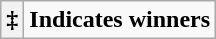<table class="wikitable">
<tr>
<th scope="row" style="text-align:center">‡</th>
<td><strong>Indicates winners</strong></td>
</tr>
</table>
